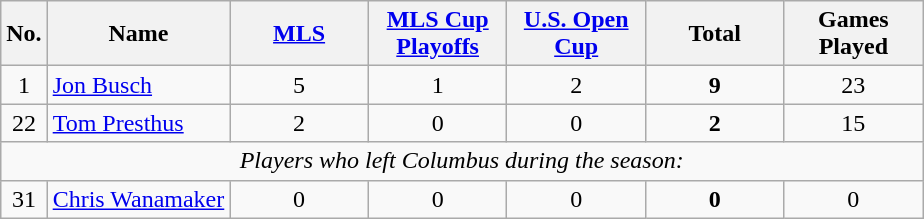<table class="wikitable sortable" style="text-align: center;">
<tr>
<th rowspan=1>No.</th>
<th rowspan=1>Name</th>
<th style="width:85px;"><a href='#'>MLS</a></th>
<th style="width:85px;"><a href='#'>MLS Cup Playoffs</a></th>
<th style="width:85px;"><a href='#'>U.S. Open Cup</a></th>
<th style="width:85px;"><strong>Total</strong></th>
<th style="width:85px;"><strong>Games Played</strong></th>
</tr>
<tr>
<td>1</td>
<td align=left> <a href='#'>Jon Busch</a></td>
<td>5</td>
<td>1</td>
<td>2</td>
<td><strong>9</strong></td>
<td>23</td>
</tr>
<tr>
<td>22</td>
<td align=left> <a href='#'>Tom Presthus</a></td>
<td>2</td>
<td>0</td>
<td>0</td>
<td><strong>2</strong></td>
<td>15</td>
</tr>
<tr>
<td colspan=9 align=center><em>Players who left Columbus during the season:</em></td>
</tr>
<tr>
<td>31</td>
<td align=left> <a href='#'>Chris Wanamaker</a></td>
<td>0</td>
<td>0</td>
<td>0</td>
<td><strong>0</strong></td>
<td>0</td>
</tr>
</table>
